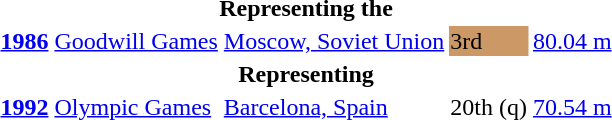<table>
<tr>
<th colspan="5">Representing the </th>
</tr>
<tr>
<td><strong><a href='#'>1986</a></strong></td>
<td><a href='#'>Goodwill Games</a></td>
<td><a href='#'>Moscow, Soviet Union</a></td>
<td bgcolor="cc9966">3rd</td>
<td><a href='#'>80.04 m</a></td>
</tr>
<tr>
<th colspan="5">Representing </th>
</tr>
<tr>
<td><strong><a href='#'>1992</a></strong></td>
<td><a href='#'>Olympic Games</a></td>
<td><a href='#'>Barcelona, Spain</a></td>
<td>20th (q)</td>
<td><a href='#'>70.54 m</a></td>
</tr>
</table>
